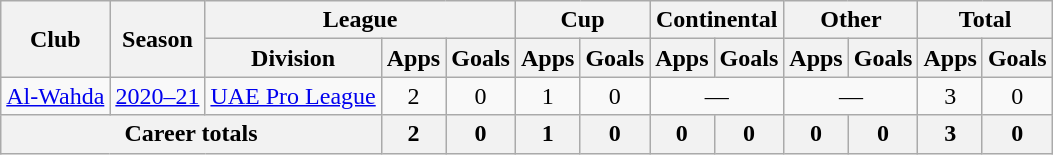<table class="wikitable" style="text-align: center">
<tr>
<th rowspan="2">Club</th>
<th rowspan="2">Season</th>
<th colspan="3">League</th>
<th colspan="2">Cup</th>
<th colspan="2">Continental</th>
<th colspan="2">Other</th>
<th colspan="2">Total</th>
</tr>
<tr>
<th>Division</th>
<th>Apps</th>
<th>Goals</th>
<th>Apps</th>
<th>Goals</th>
<th>Apps</th>
<th>Goals</th>
<th>Apps</th>
<th>Goals</th>
<th>Apps</th>
<th>Goals</th>
</tr>
<tr>
<td rowspan=1><a href='#'>Al-Wahda</a></td>
<td><a href='#'>2020–21</a></td>
<td><a href='#'>UAE Pro League</a></td>
<td>2</td>
<td>0</td>
<td>1</td>
<td>0</td>
<td colspan=2>—</td>
<td colspan=2>—</td>
<td>3</td>
<td>0</td>
</tr>
<tr>
<th colspan=3>Career totals</th>
<th>2</th>
<th>0</th>
<th>1</th>
<th>0</th>
<th>0</th>
<th>0</th>
<th>0</th>
<th>0</th>
<th>3</th>
<th>0</th>
</tr>
</table>
